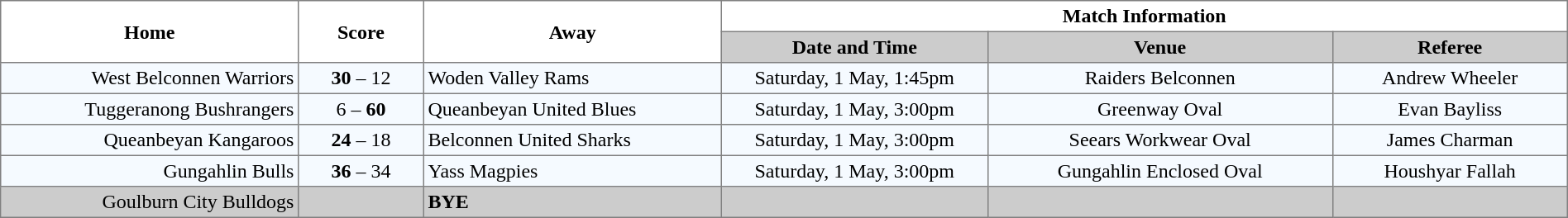<table width="100%" cellspacing="0" cellpadding="3" border="1" style="border-collapse:collapse;  text-align:center;">
<tr>
<th rowspan="2" width="19%">Home</th>
<th rowspan="2" width="8%">Score</th>
<th rowspan="2" width="19%">Away</th>
<th colspan="3">Match Information</th>
</tr>
<tr bgcolor="#CCCCCC">
<th width="17%">Date and Time</th>
<th width="22%">Venue</th>
<th width="50%">Referee</th>
</tr>
<tr style="text-align:center; background:#f5faff;">
<td align="right">West Belconnen Warriors </td>
<td><strong>30</strong> – 12</td>
<td align="left"> Woden Valley Rams</td>
<td>Saturday, 1 May, 1:45pm</td>
<td>Raiders Belconnen</td>
<td>Andrew Wheeler</td>
</tr>
<tr style="text-align:center; background:#f5faff;">
<td align="right">Tuggeranong Bushrangers </td>
<td>6 – <strong>60</strong></td>
<td align="left"> Queanbeyan United Blues</td>
<td>Saturday, 1 May, 3:00pm</td>
<td>Greenway Oval</td>
<td>Evan Bayliss</td>
</tr>
<tr style="text-align:center; background:#f5faff;">
<td align="right">Queanbeyan Kangaroos </td>
<td><strong>24</strong> – 18</td>
<td align="left"> Belconnen United Sharks</td>
<td>Saturday, 1 May, 3:00pm</td>
<td>Seears Workwear Oval</td>
<td>James Charman</td>
</tr>
<tr style="text-align:center; background:#f5faff;">
<td align="right">Gungahlin Bulls </td>
<td><strong>36</strong> – 34</td>
<td align="left"> Yass Magpies</td>
<td>Saturday, 1 May, 3:00pm</td>
<td>Gungahlin Enclosed Oval</td>
<td>Houshyar Fallah</td>
</tr>
<tr style="text-align:center; background:#CCCCCC;">
<td align="right">Goulburn City Bulldogs </td>
<td></td>
<td align="left"><strong>BYE</strong></td>
<td></td>
<td></td>
<td></td>
</tr>
</table>
